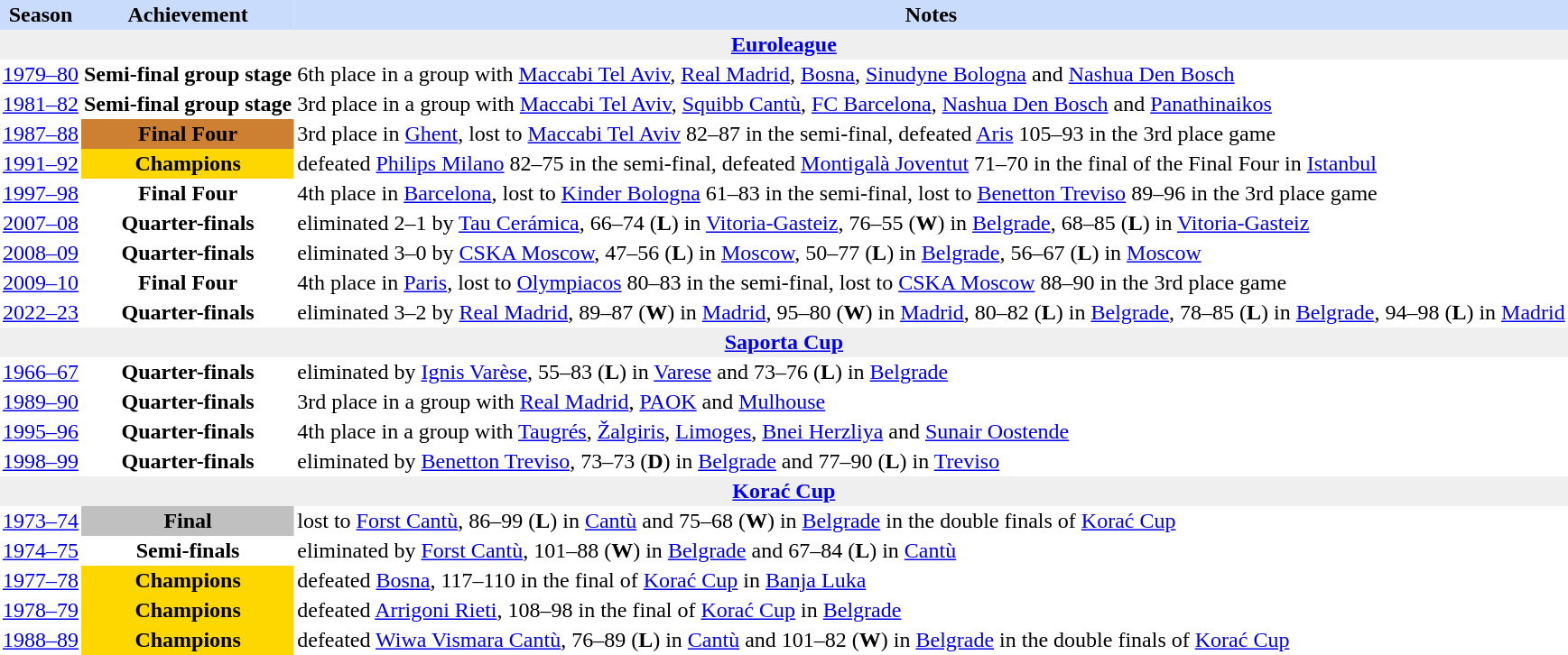<table class="toccolours" border="0" cellpadding="2" cellspacing="0" align="left" style="margin:0.5em;">
<tr bgcolor=#CADCFB>
<th>Season</th>
<th>Achievement</th>
<th>Notes</th>
</tr>
<tr>
<th colspan="4" bgcolor=#EFEFEF><a href='#'>Euroleague</a></th>
</tr>
<tr>
<td align="center"><a href='#'>1979–80</a></td>
<td align="center"><strong>Semi-final group stage</strong></td>
<td align="left">6th place in a group with <a href='#'>Maccabi Tel Aviv</a>, <a href='#'>Real Madrid</a>, <a href='#'>Bosna</a>, <a href='#'>Sinudyne Bologna</a> and <a href='#'>Nashua Den Bosch</a></td>
</tr>
<tr>
<td align="center"><a href='#'>1981–82</a></td>
<td align="center"><strong>Semi-final group stage</strong></td>
<td align="left">3rd place in a group with <a href='#'>Maccabi Tel Aviv</a>, <a href='#'>Squibb Cantù</a>, <a href='#'>FC Barcelona</a>, <a href='#'>Nashua Den Bosch</a> and <a href='#'>Panathinaikos</a></td>
</tr>
<tr>
<td align="center"><a href='#'>1987–88</a></td>
<td align="center" bgcolor= #CD7F32><strong>Final Four</strong></td>
<td align="left">3rd place in <a href='#'>Ghent</a>, lost to <a href='#'>Maccabi Tel Aviv</a> 82–87 in the semi-final, defeated <a href='#'>Aris</a> 105–93 in the 3rd place game</td>
</tr>
<tr>
<td align="center"><a href='#'>1991–92</a></td>
<td align="center" bgcolor="gold"><strong>Champions</strong></td>
<td align="left">defeated <a href='#'>Philips Milano</a> 82–75 in the semi-final, defeated <a href='#'>Montigalà Joventut</a> 71–70 in the final of the Final Four in <a href='#'>Istanbul</a></td>
</tr>
<tr>
<td align="center"><a href='#'>1997–98</a></td>
<td align="center"><strong>Final Four</strong></td>
<td align="left">4th place in <a href='#'>Barcelona</a>, lost to <a href='#'>Kinder Bologna</a> 61–83 in the semi-final, lost to <a href='#'>Benetton Treviso</a> 89–96 in the 3rd place game</td>
</tr>
<tr>
<td align="center"><a href='#'>2007–08</a></td>
<td align="center"><strong>Quarter-finals</strong></td>
<td align="left">eliminated 2–1 by <a href='#'>Tau Cerámica</a>, 66–74 (<strong>L</strong>) in <a href='#'>Vitoria-Gasteiz</a>, 76–55 (<strong>W</strong>) in <a href='#'>Belgrade</a>, 68–85 (<strong>L</strong>) in <a href='#'>Vitoria-Gasteiz</a></td>
</tr>
<tr>
<td align="center"><a href='#'>2008–09</a></td>
<td align="center"><strong>Quarter-finals</strong></td>
<td align="left">eliminated 3–0 by <a href='#'>CSKA Moscow</a>, 47–56 (<strong>L</strong>) in <a href='#'>Moscow</a>, 50–77 (<strong>L</strong>) in <a href='#'>Belgrade</a>, 56–67 (<strong>L</strong>) in <a href='#'>Moscow</a></td>
</tr>
<tr>
<td align="center"><a href='#'>2009–10</a></td>
<td align="center"><strong>Final Four</strong></td>
<td align="left">4th place in <a href='#'>Paris</a>, lost to <a href='#'>Olympiacos</a> 80–83 in the semi-final, lost to <a href='#'>CSKA Moscow</a> 88–90 in the 3rd place game</td>
</tr>
<tr>
<td align="center"><a href='#'>2022–23</a></td>
<td align="center"><strong>Quarter-finals</strong></td>
<td align="left">eliminated 3–2 by <a href='#'>Real Madrid</a>, 89–87 (<strong>W</strong>) in <a href='#'>Madrid</a>, 95–80 (<strong>W</strong>) in <a href='#'>Madrid</a>, 80–82 (<strong>L</strong>) in <a href='#'>Belgrade</a>, 78–85 (<strong>L</strong>) in <a href='#'>Belgrade</a>, 94–98 (<strong>L</strong>) in <a href='#'>Madrid</a></td>
</tr>
<tr>
<th colspan="4" bgcolor=#EFEFEF><a href='#'>Saporta Cup</a></th>
</tr>
<tr>
<td align="center"><a href='#'>1966–67</a></td>
<td align="center"><strong>Quarter-finals</strong></td>
<td align="left">eliminated by <a href='#'>Ignis Varèse</a>, 55–83 (<strong>L</strong>) in <a href='#'>Varese</a> and 73–76 (<strong>L</strong>) in <a href='#'>Belgrade</a></td>
</tr>
<tr>
<td align="center"><a href='#'>1989–90</a></td>
<td align="center"><strong>Quarter-finals</strong></td>
<td align="left">3rd place in a group with <a href='#'>Real Madrid</a>, <a href='#'>PAOK</a> and <a href='#'>Mulhouse</a></td>
</tr>
<tr>
<td align="center"><a href='#'>1995–96</a></td>
<td align="center"><strong>Quarter-finals</strong></td>
<td align="left">4th place in a group with <a href='#'>Taugrés</a>, <a href='#'>Žalgiris</a>, <a href='#'>Limoges</a>, <a href='#'>Bnei Herzliya</a> and <a href='#'>Sunair Oostende</a></td>
</tr>
<tr>
<td align="center"><a href='#'>1998–99</a></td>
<td align="center"><strong>Quarter-finals</strong></td>
<td align="left">eliminated by <a href='#'>Benetton Treviso</a>, 73–73 (<strong>D</strong>) in <a href='#'>Belgrade</a> and 77–90 (<strong>L</strong>) in <a href='#'>Treviso</a></td>
</tr>
<tr>
<th colspan="4" bgcolor=#EFEFEF><a href='#'>Korać Cup</a></th>
</tr>
<tr>
<td align="center"><a href='#'>1973–74</a></td>
<td align="center" bgcolor= silver><strong>Final</strong></td>
<td align="left">lost to <a href='#'>Forst Cantù</a>, 86–99 (<strong>L</strong>) in <a href='#'>Cantù</a> and 75–68 (<strong>W</strong>) in <a href='#'>Belgrade</a> in the double finals of <a href='#'>Korać Cup</a></td>
</tr>
<tr>
<td align="center"><a href='#'>1974–75</a></td>
<td align="center"><strong>Semi-finals</strong></td>
<td align="left">eliminated by <a href='#'>Forst Cantù</a>, 101–88 (<strong>W</strong>) in <a href='#'>Belgrade</a> and 67–84 (<strong>L</strong>) in <a href='#'>Cantù</a></td>
</tr>
<tr>
<td align="center"><a href='#'>1977–78</a></td>
<td align="center" bgcolor="gold"><strong>Champions</strong></td>
<td align="left">defeated <a href='#'>Bosna</a>, 117–110 in the final of <a href='#'>Korać Cup</a> in <a href='#'>Banja Luka</a></td>
</tr>
<tr>
<td align="center"><a href='#'>1978–79</a></td>
<td align="center" bgcolor="gold"><strong>Champions</strong></td>
<td align="left">defeated <a href='#'>Arrigoni Rieti</a>, 108–98 in the final of <a href='#'>Korać Cup</a> in <a href='#'>Belgrade</a></td>
</tr>
<tr>
<td align="center"><a href='#'>1988–89</a></td>
<td align="center" bgcolor="gold"><strong>Champions</strong></td>
<td align="left">defeated <a href='#'>Wiwa Vismara Cantù</a>, 76–89 (<strong>L</strong>) in <a href='#'>Cantù</a> and 101–82 (<strong>W</strong>) in <a href='#'>Belgrade</a> in the double finals of <a href='#'>Korać Cup</a></td>
</tr>
</table>
